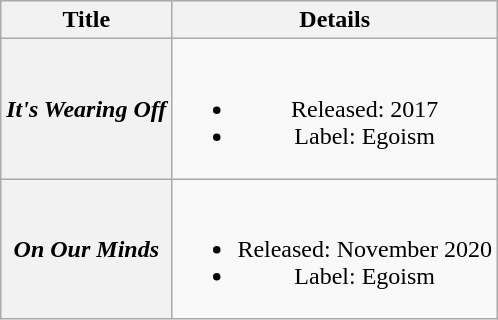<table class="wikitable plainrowheaders" style="text-align:center;" border="1">
<tr>
<th>Title</th>
<th>Details</th>
</tr>
<tr>
<th scope="row"><em>It's Wearing Off</em></th>
<td><br><ul><li>Released: 2017</li><li>Label: Egoism</li></ul></td>
</tr>
<tr>
<th scope="row"><em>On Our Minds</em></th>
<td><br><ul><li>Released: November 2020</li><li>Label: Egoism</li></ul></td>
</tr>
</table>
